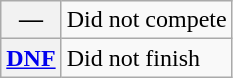<table class="wikitable">
<tr>
<th scope="row">—</th>
<td>Did not compete</td>
</tr>
<tr>
<th scope="row"><a href='#'>DNF</a></th>
<td>Did not finish</td>
</tr>
</table>
